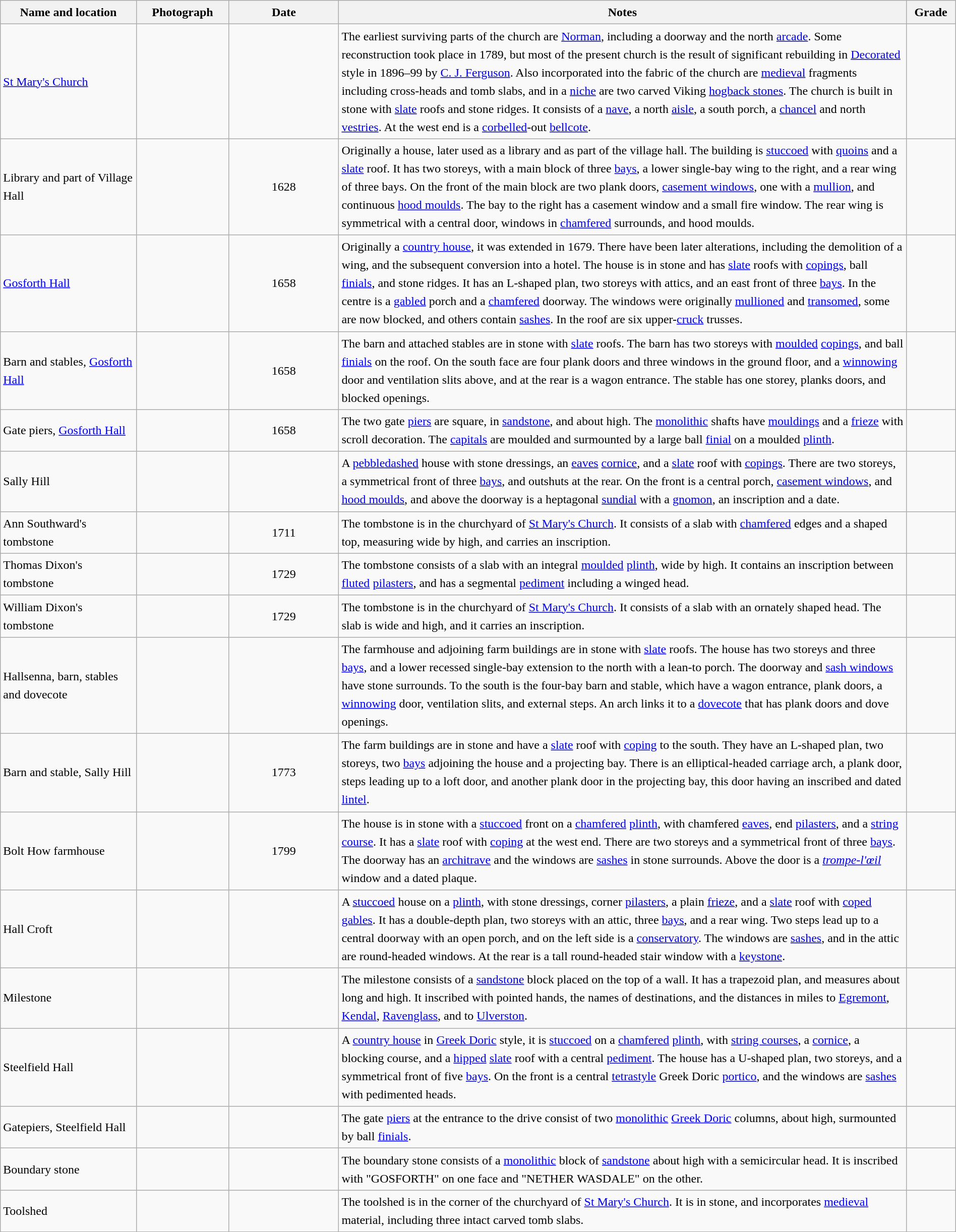<table class="wikitable sortable plainrowheaders" style="width:100%; border:0; text-align:left; line-height:150%;">
<tr>
<th scope="col"  style="width:150px">Name and location</th>
<th scope="col"  style="width:100px" class="unsortable">Photograph</th>
<th scope="col"  style="width:120px">Date</th>
<th scope="col"  style="width:650px" class="unsortable">Notes</th>
<th scope="col"  style="width:50px">Grade</th>
</tr>
<tr>
<td><a href='#'>St Mary's Church</a><br><small></small></td>
<td></td>
<td align="center"></td>
<td>The earliest surviving parts of the church are <a href='#'>Norman</a>, including a doorway and the north <a href='#'>arcade</a>.  Some reconstruction took place in 1789, but most of the present church is the result of significant rebuilding in <a href='#'>Decorated</a> style in 1896–99 by <a href='#'>C. J. Ferguson</a>.  Also incorporated into the fabric of the church are <a href='#'>medieval</a> fragments including cross-heads and tomb slabs, and in a <a href='#'>niche</a> are two carved Viking <a href='#'>hogback stones</a>.  The church is built in stone with <a href='#'>slate</a> roofs and stone ridges.  It consists of a <a href='#'>nave</a>, a north <a href='#'>aisle</a>, a south porch, a <a href='#'>chancel</a> and north <a href='#'>vestries</a>.  At the west end is a <a href='#'>corbelled</a>-out <a href='#'>bellcote</a>.</td>
<td align="center" ></td>
</tr>
<tr>
<td>Library and part of Village Hall<br><small></small></td>
<td></td>
<td align="center">1628</td>
<td>Originally a house, later used as a library and as part of the village hall.  The building is <a href='#'>stuccoed</a> with <a href='#'>quoins</a> and a <a href='#'>slate</a> roof.  It has two storeys, with a main block of three <a href='#'>bays</a>, a lower single-bay wing to the right, and a rear wing of three bays.  On the front of the main block are two plank doors, <a href='#'>casement windows</a>, one with a <a href='#'>mullion</a>, and continuous <a href='#'>hood moulds</a>.  The bay to the right has a casement window and a small fire window.  The rear wing is symmetrical with a central door, windows in <a href='#'>chamfered</a> surrounds, and hood moulds.</td>
<td align="center" ></td>
</tr>
<tr>
<td><a href='#'>Gosforth Hall</a><br><small></small></td>
<td></td>
<td align="center">1658</td>
<td>Originally a <a href='#'>country house</a>, it was extended in 1679.  There have been later alterations, including the demolition of a wing, and the subsequent conversion into a hotel.  The house is in stone and has <a href='#'>slate</a> roofs with <a href='#'>copings</a>, ball <a href='#'>finials</a>, and stone ridges.  It has an L-shaped plan, two storeys with attics, and an east front of three <a href='#'>bays</a>.  In the centre is a <a href='#'>gabled</a> porch and a <a href='#'>chamfered</a> doorway.  The windows were originally <a href='#'>mullioned</a> and <a href='#'>transomed</a>, some are now blocked, and others contain <a href='#'>sashes</a>.  In the roof are six upper-<a href='#'>cruck</a> trusses.</td>
<td align="center" ></td>
</tr>
<tr>
<td>Barn and stables, <a href='#'>Gosforth Hall</a><br><small></small></td>
<td></td>
<td align="center">1658</td>
<td>The barn and attached stables are in stone with <a href='#'>slate</a> roofs.  The barn has two storeys with <a href='#'>moulded</a> <a href='#'>copings</a>, and ball <a href='#'>finials</a> on the roof.  On the south face are four plank doors and three windows in the ground floor, and a <a href='#'>winnowing</a> door and ventilation slits above, and at the rear is a wagon entrance.  The stable has one storey, planks doors, and blocked openings.</td>
<td align="center" ></td>
</tr>
<tr>
<td>Gate piers, <a href='#'>Gosforth Hall</a><br><small></small></td>
<td></td>
<td align="center">1658</td>
<td>The two gate <a href='#'>piers</a> are square, in <a href='#'>sandstone</a>, and about  high.  The <a href='#'>monolithic</a> shafts have <a href='#'>mouldings</a> and a <a href='#'>frieze</a> with scroll decoration.  The <a href='#'>capitals</a> are moulded and surmounted by a large ball <a href='#'>finial</a> on a moulded <a href='#'>plinth</a>.</td>
<td align="center" ></td>
</tr>
<tr>
<td>Sally Hill<br><small></small></td>
<td></td>
<td align="center"></td>
<td>A <a href='#'>pebbledashed</a> house with stone dressings, an <a href='#'>eaves</a> <a href='#'>cornice</a>, and a <a href='#'>slate</a> roof with <a href='#'>copings</a>.  There are two storeys, a symmetrical front of three <a href='#'>bays</a>, and outshuts at the rear.  On the front is a central porch, <a href='#'>casement windows</a>, and <a href='#'>hood moulds</a>, and above the doorway is a heptagonal <a href='#'>sundial</a> with a <a href='#'>gnomon</a>, an inscription and a date.</td>
<td align="center" ></td>
</tr>
<tr>
<td>Ann Southward's tombstone<br><small></small></td>
<td></td>
<td align="center">1711</td>
<td>The tombstone is in the churchyard of <a href='#'>St Mary's Church</a>.  It consists of a slab with <a href='#'>chamfered</a> edges and a shaped top, measuring  wide by  high, and carries an inscription.</td>
<td align="center" ></td>
</tr>
<tr>
<td>Thomas Dixon's tombstone<br><small></small></td>
<td></td>
<td align="center">1729</td>
<td>The tombstone consists of a slab with an integral <a href='#'>moulded</a> <a href='#'>plinth</a>,  wide by  high.  It contains an inscription between <a href='#'>fluted</a> <a href='#'>pilasters</a>, and has a segmental <a href='#'>pediment</a> including a winged head.</td>
<td align="center" ></td>
</tr>
<tr>
<td>William Dixon's tombstone<br><small></small></td>
<td></td>
<td align="center">1729</td>
<td>The tombstone is in the churchyard of <a href='#'>St Mary's Church</a>.  It consists of a slab with an ornately shaped head.  The slab is  wide and  high, and it carries an inscription.</td>
<td align="center" ></td>
</tr>
<tr>
<td>Hallsenna, barn, stables and dovecote<br><small></small></td>
<td></td>
<td align="center"></td>
<td>The farmhouse and adjoining farm buildings are in stone with <a href='#'>slate</a> roofs.  The house has two storeys and three <a href='#'>bays</a>, and a lower recessed single-bay extension to the north with a lean-to porch.  The doorway and <a href='#'>sash windows</a> have stone surrounds.  To the south is the four-bay barn and stable, which have a wagon entrance, plank doors, a <a href='#'>winnowing</a> door, ventilation slits, and external steps.  An arch links it to a <a href='#'>dovecote</a> that has plank doors and dove openings.</td>
<td align="center" ></td>
</tr>
<tr>
<td>Barn and stable, Sally Hill<br><small></small></td>
<td></td>
<td align="center">1773</td>
<td>The farm buildings are in stone and have a <a href='#'>slate</a> roof with <a href='#'>coping</a> to the south.  They have an L-shaped plan, two storeys, two <a href='#'>bays</a> adjoining the house and a projecting bay.  There is an elliptical-headed carriage arch, a plank door, steps leading up to a loft door, and another plank door in the projecting bay, this door having an inscribed and dated <a href='#'>lintel</a>.</td>
<td align="center" ></td>
</tr>
<tr>
<td>Bolt How farmhouse<br><small></small></td>
<td></td>
<td align="center">1799</td>
<td>The house is in stone with a <a href='#'>stuccoed</a> front on a <a href='#'>chamfered</a> <a href='#'>plinth</a>, with chamfered <a href='#'>eaves</a>, end <a href='#'>pilasters</a>, and a <a href='#'>string course</a>.  It has a <a href='#'>slate</a> roof with <a href='#'>coping</a> at the west end.  There are two storeys and a symmetrical front of three <a href='#'>bays</a>.  The doorway has an <a href='#'>architrave</a> and the windows are <a href='#'>sashes</a> in stone surrounds.  Above the door is a <em><a href='#'>trompe-l'œil</a></em> window and a dated plaque.</td>
<td align="center" ></td>
</tr>
<tr>
<td>Hall Croft<br><small></small></td>
<td></td>
<td align="center"></td>
<td>A <a href='#'>stuccoed</a> house on a <a href='#'>plinth</a>, with stone dressings, corner <a href='#'>pilasters</a>, a plain <a href='#'>frieze</a>, and a <a href='#'>slate</a> roof with <a href='#'>coped</a> <a href='#'>gables</a>.  It has a double-depth plan, two storeys with an attic, three <a href='#'>bays</a>, and a rear wing.  Two steps lead up to a central doorway with an open porch, and on the left side is a <a href='#'>conservatory</a>.  The windows are <a href='#'>sashes</a>, and in the attic are round-headed windows.  At the rear is a tall round-headed stair window with a <a href='#'>keystone</a>.</td>
<td align="center" ></td>
</tr>
<tr>
<td>Milestone<br><small></small></td>
<td></td>
<td align="center"></td>
<td>The milestone consists of a <a href='#'>sandstone</a> block placed on the top of a wall.  It has a trapezoid plan, and measures about  long and  high.  It inscribed with pointed hands, the names of destinations, and the distances in miles to <a href='#'>Egremont</a>, <a href='#'>Kendal</a>, <a href='#'>Ravenglass</a>, and to <a href='#'>Ulverston</a>.</td>
<td align="center" ></td>
</tr>
<tr>
<td>Steelfield Hall<br><small></small></td>
<td></td>
<td align="center"></td>
<td>A <a href='#'>country house</a> in <a href='#'>Greek Doric</a> style, it is <a href='#'>stuccoed</a> on a <a href='#'>chamfered</a> <a href='#'>plinth</a>, with <a href='#'>string courses</a>, a <a href='#'>cornice</a>, a blocking course, and a <a href='#'>hipped</a> <a href='#'>slate</a> roof with a central <a href='#'>pediment</a>. The house has a U-shaped plan, two storeys, and a symmetrical front of five <a href='#'>bays</a>.  On the front is a central <a href='#'>tetrastyle</a> Greek Doric <a href='#'>portico</a>, and the windows are <a href='#'>sashes</a> with pedimented heads.</td>
<td align="center" ></td>
</tr>
<tr>
<td>Gatepiers, Steelfield Hall<br><small></small></td>
<td></td>
<td align="center"></td>
<td>The gate <a href='#'>piers</a> at the entrance to the drive consist of two <a href='#'>monolithic</a> <a href='#'>Greek Doric</a> columns, about  high, surmounted by ball <a href='#'>finials</a>.</td>
<td align="center" ></td>
</tr>
<tr>
<td>Boundary stone<br><small></small></td>
<td></td>
<td align="center"></td>
<td>The boundary stone consists of a <a href='#'>monolithic</a> block of <a href='#'>sandstone</a> about  high with a semicircular head.  It is inscribed with "GOSFORTH" on one face and "NETHER WASDALE" on the other.</td>
<td align="center" ></td>
</tr>
<tr>
<td>Toolshed<br><small></small></td>
<td></td>
<td align="center"></td>
<td>The toolshed is in the corner of the churchyard of <a href='#'>St Mary's Church</a>.  It is in stone, and incorporates <a href='#'>medieval</a> material, including three intact carved tomb slabs.</td>
<td align="center" ></td>
</tr>
<tr>
</tr>
</table>
